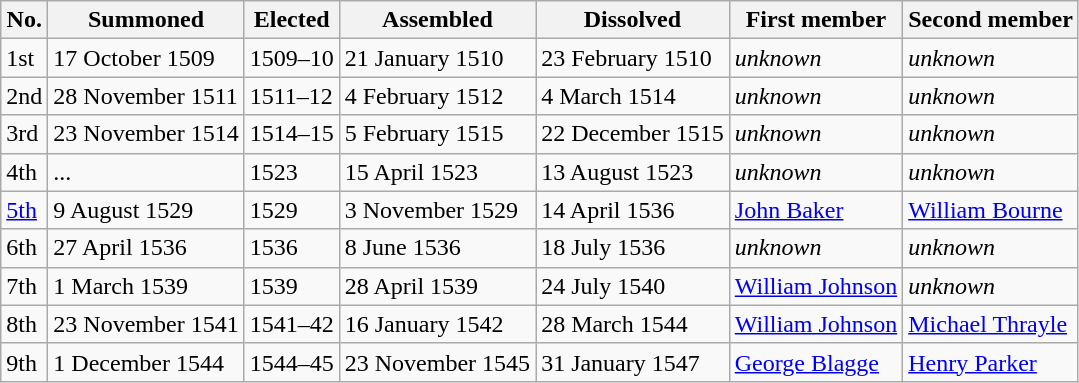<table class="wikitable">
<tr>
<th>No.</th>
<th>Summoned</th>
<th>Elected</th>
<th>Assembled</th>
<th>Dissolved</th>
<th>First member</th>
<th>Second member</th>
</tr>
<tr>
<td>1st</td>
<td>17 October 1509</td>
<td>1509–10</td>
<td>21 January 1510</td>
<td>23 February 1510</td>
<td><em>unknown</em></td>
<td><em>unknown</em></td>
</tr>
<tr>
<td>2nd</td>
<td>28 November 1511</td>
<td>1511–12</td>
<td>4 February 1512</td>
<td>4 March 1514</td>
<td><em>unknown</em></td>
<td><em>unknown</em></td>
</tr>
<tr>
<td>3rd</td>
<td>23 November 1514</td>
<td>1514–15</td>
<td>5 February 1515</td>
<td>22 December 1515</td>
<td><em>unknown</em></td>
<td><em>unknown</em></td>
</tr>
<tr>
<td>4th</td>
<td>...</td>
<td>1523</td>
<td>15 April 1523</td>
<td>13 August 1523</td>
<td><em>unknown</em></td>
<td><em>unknown</em></td>
</tr>
<tr>
<td><a href='#'>5th</a></td>
<td>9 August 1529</td>
<td>1529</td>
<td>3 November 1529</td>
<td>14 April 1536</td>
<td><a href='#'>John Baker</a></td>
<td><a href='#'>William Bourne</a></td>
</tr>
<tr>
<td>6th</td>
<td>27 April 1536</td>
<td>1536</td>
<td>8 June 1536</td>
<td>18 July 1536</td>
<td><em>unknown</em></td>
<td><em>unknown</em></td>
</tr>
<tr>
<td>7th</td>
<td>1 March 1539</td>
<td>1539</td>
<td>28 April 1539</td>
<td>24 July 1540</td>
<td><a href='#'>William Johnson</a></td>
<td><em>unknown</em></td>
</tr>
<tr>
<td>8th</td>
<td>23 November 1541</td>
<td>1541–42</td>
<td>16 January 1542</td>
<td>28 March 1544</td>
<td><a href='#'>William Johnson</a></td>
<td><a href='#'>Michael Thrayle</a></td>
</tr>
<tr>
<td>9th</td>
<td>1 December 1544</td>
<td>1544–45</td>
<td>23 November 1545</td>
<td>31 January 1547</td>
<td><a href='#'>George Blagge</a></td>
<td><a href='#'>Henry Parker</a></td>
</tr>
</table>
